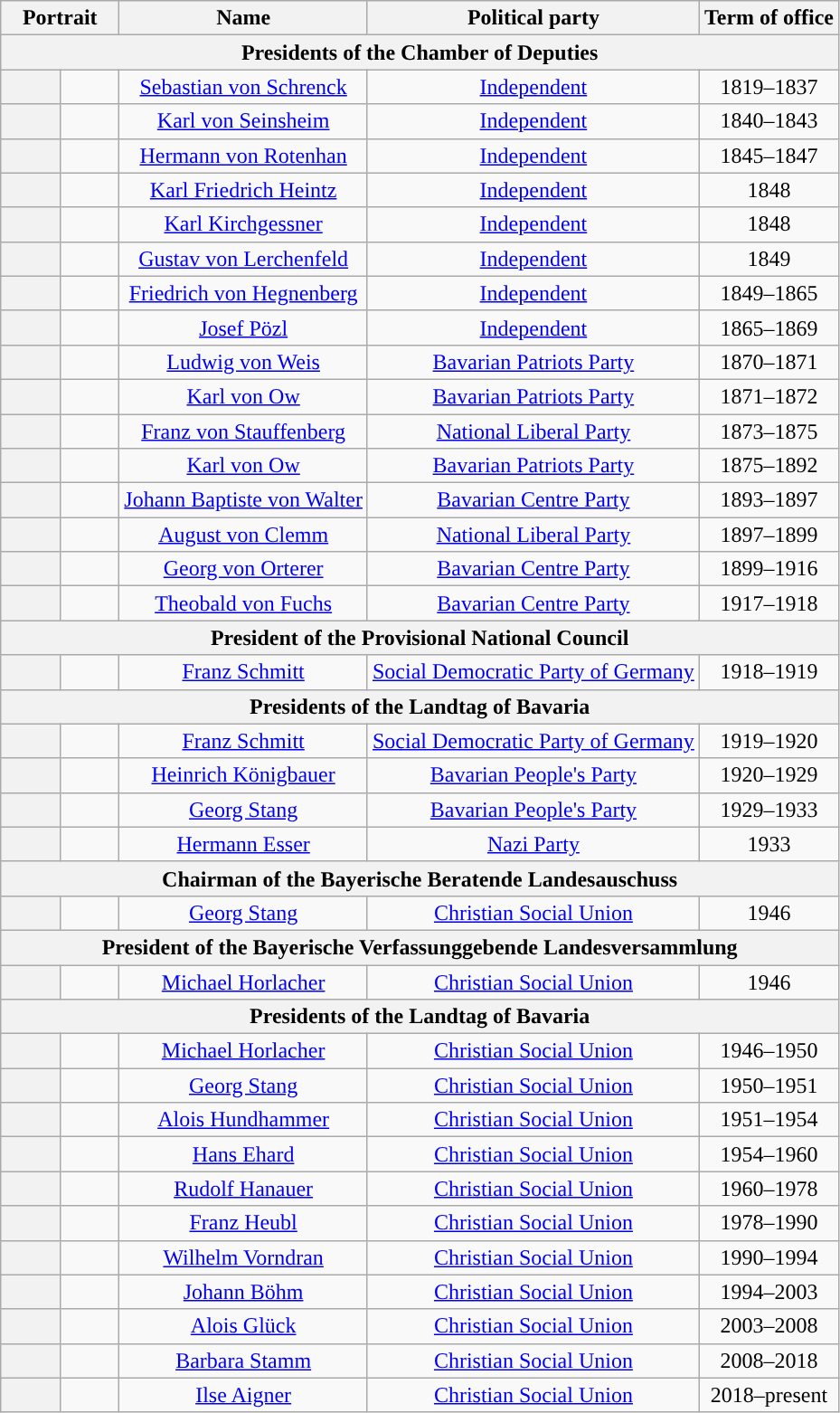<table class="wikitable" style="text-align:center;">
<tr>
<th width=80px colspan=2>Portrait</th>
<th>Name</th>
<th>Political party</th>
<th>Term of office</th>
</tr>
<tr>
<th colspan="5">Presidents of the Chamber of Deputies</th>
</tr>
<tr>
<th style="background:"></th>
<td></td>
<td><a href='#'>Sebastian von Schrenck</a></td>
<td><a href='#'>Independent</a></td>
<td>1819–1837</td>
</tr>
<tr>
<th style="background:"></th>
<td></td>
<td><a href='#'>Karl von Seinsheim</a></td>
<td><a href='#'>Independent</a></td>
<td>1840–1843</td>
</tr>
<tr>
<th style="background:"></th>
<td></td>
<td><a href='#'>Hermann von Rotenhan</a></td>
<td><a href='#'>Independent</a></td>
<td>1845–1847</td>
</tr>
<tr>
<th style="background:"></th>
<td></td>
<td><a href='#'>Karl Friedrich Heintz</a></td>
<td><a href='#'>Independent</a></td>
<td>1848</td>
</tr>
<tr>
<th style="background:"></th>
<td></td>
<td><a href='#'>Karl Kirchgessner</a></td>
<td><a href='#'>Independent</a></td>
<td>1848</td>
</tr>
<tr>
<th style="background:"></th>
<td></td>
<td><a href='#'>Gustav von Lerchenfeld</a></td>
<td><a href='#'>Independent</a></td>
<td>1849</td>
</tr>
<tr>
<th style="background:"></th>
<td></td>
<td><a href='#'>Friedrich von Hegnenberg</a></td>
<td><a href='#'>Independent</a></td>
<td>1849–1865</td>
</tr>
<tr>
<th style="background:"></th>
<td></td>
<td><a href='#'>Josef Pözl</a></td>
<td><a href='#'>Independent</a></td>
<td>1865–1869</td>
</tr>
<tr>
<th style="background:"></th>
<td></td>
<td><a href='#'>Ludwig von Weis</a></td>
<td><a href='#'>Bavarian Patriots Party</a></td>
<td>1870–1871</td>
</tr>
<tr>
<th style="background:"></th>
<td></td>
<td><a href='#'>Karl von Ow</a></td>
<td><a href='#'>Bavarian Patriots Party</a></td>
<td>1871–1872</td>
</tr>
<tr>
<th style="background:"></th>
<td></td>
<td><a href='#'>Franz von Stauffenberg</a></td>
<td><a href='#'>National Liberal Party</a></td>
<td>1873–1875</td>
</tr>
<tr>
<th style="background:"></th>
<td></td>
<td><a href='#'>Karl von Ow</a></td>
<td><a href='#'>Bavarian Patriots Party</a></td>
<td>1875–1892</td>
</tr>
<tr>
<th style="background:"></th>
<td></td>
<td><a href='#'>Johann Baptiste von Walter</a></td>
<td><a href='#'>Bavarian Centre Party</a></td>
<td>1893–1897</td>
</tr>
<tr>
<th style="background:"></th>
<td></td>
<td><a href='#'>August von Clemm</a></td>
<td><a href='#'>National Liberal Party</a></td>
<td>1897–1899</td>
</tr>
<tr>
<th style="background:"></th>
<td></td>
<td><a href='#'>Georg von Orterer</a></td>
<td><a href='#'>Bavarian Centre Party</a></td>
<td>1899–1916</td>
</tr>
<tr>
<th style="background:"></th>
<td></td>
<td><a href='#'>Theobald von Fuchs</a></td>
<td><a href='#'>Bavarian Centre Party</a></td>
<td>1917–1918</td>
</tr>
<tr>
<th colspan="5">President of the Provisional National Council</th>
</tr>
<tr>
<th style="background:"></th>
<td></td>
<td><a href='#'>Franz Schmitt</a></td>
<td><a href='#'>Social Democratic Party of Germany</a></td>
<td>1918–1919</td>
</tr>
<tr>
<th colspan="5">Presidents of the Landtag of Bavaria</th>
</tr>
<tr>
<th style="background:"></th>
<td></td>
<td><a href='#'>Franz Schmitt</a></td>
<td><a href='#'>Social Democratic Party of Germany</a></td>
<td>1919–1920</td>
</tr>
<tr>
<th style="background:"></th>
<td></td>
<td><a href='#'>Heinrich Königbauer</a></td>
<td><a href='#'>Bavarian People's Party</a></td>
<td>1920–1929</td>
</tr>
<tr>
<th style="background:"></th>
<td></td>
<td><a href='#'>Georg Stang</a></td>
<td><a href='#'>Bavarian People's Party</a></td>
<td>1929–1933</td>
</tr>
<tr>
<th style="background:"></th>
<td></td>
<td><a href='#'>Hermann Esser</a></td>
<td><a href='#'>Nazi Party</a></td>
<td>1933</td>
</tr>
<tr>
<th colspan="5">Chairman of the Bayerische Beratende Landesauschuss</th>
</tr>
<tr>
<th style="background:"></th>
<td></td>
<td><a href='#'>Georg Stang</a></td>
<td><a href='#'>Christian Social Union</a></td>
<td>1946</td>
</tr>
<tr>
<th colspan="5">President of the Bayerische Verfassunggebende Landesversammlung</th>
</tr>
<tr>
<th style="background:"></th>
<td></td>
<td><a href='#'>Michael Horlacher</a></td>
<td><a href='#'>Christian Social Union</a></td>
<td>1946</td>
</tr>
<tr>
<th colspan="5">Presidents of the Landtag of Bavaria</th>
</tr>
<tr>
<th style="background:"></th>
<td></td>
<td><a href='#'>Michael Horlacher</a></td>
<td><a href='#'>Christian Social Union</a></td>
<td>1946–1950</td>
</tr>
<tr>
<th style="background:"></th>
<td></td>
<td><a href='#'>Georg Stang</a></td>
<td><a href='#'>Christian Social Union</a></td>
<td>1950–1951</td>
</tr>
<tr>
<th style="background:"></th>
<td></td>
<td><a href='#'>Alois Hundhammer</a></td>
<td><a href='#'>Christian Social Union</a></td>
<td>1951–1954</td>
</tr>
<tr>
<th style="background:"></th>
<td></td>
<td><a href='#'>Hans Ehard</a></td>
<td><a href='#'>Christian Social Union</a></td>
<td>1954–1960</td>
</tr>
<tr>
<th style="background:"></th>
<td></td>
<td><a href='#'>Rudolf Hanauer</a></td>
<td><a href='#'>Christian Social Union</a></td>
<td>1960–1978</td>
</tr>
<tr>
<th style="background:"></th>
<td></td>
<td><a href='#'>Franz Heubl</a></td>
<td><a href='#'>Christian Social Union</a></td>
<td>1978–1990</td>
</tr>
<tr>
<th style="background:"></th>
<td></td>
<td><a href='#'>Wilhelm Vorndran</a></td>
<td><a href='#'>Christian Social Union</a></td>
<td>1990–1994</td>
</tr>
<tr>
<th style="background:"></th>
<td></td>
<td><a href='#'>Johann Böhm</a></td>
<td><a href='#'>Christian Social Union</a></td>
<td>1994–2003</td>
</tr>
<tr>
<th style="background:"></th>
<td></td>
<td><a href='#'>Alois Glück</a></td>
<td><a href='#'>Christian Social Union</a></td>
<td>2003–2008</td>
</tr>
<tr>
<th style="background:"></th>
<td></td>
<td><a href='#'>Barbara Stamm</a></td>
<td><a href='#'>Christian Social Union</a></td>
<td>2008–2018</td>
</tr>
<tr>
<th style="background:"></th>
<td></td>
<td><a href='#'>Ilse Aigner</a></td>
<td><a href='#'>Christian Social Union</a></td>
<td>2018–present</td>
</tr>
</table>
